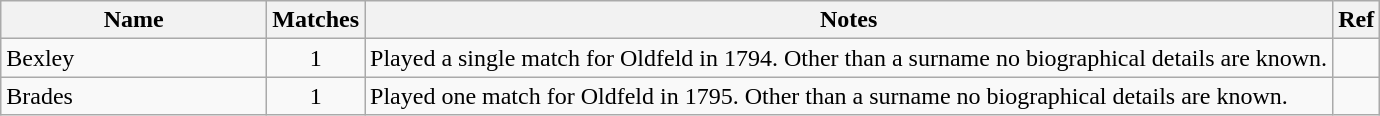<table class="wikitable">
<tr>
<th style="width:170px">Name</th>
<th>Matches</th>
<th>Notes</th>
<th>Ref</th>
</tr>
<tr>
<td>Bexley</td>
<td align=center>1</td>
<td>Played a single match for Oldfeld in 1794. Other than a surname no biographical details are known.</td>
<td></td>
</tr>
<tr>
<td>Brades</td>
<td align=center>1</td>
<td>Played one match for Oldfeld in 1795. Other than a surname no biographical details are known.</td>
<td></td>
</tr>
</table>
